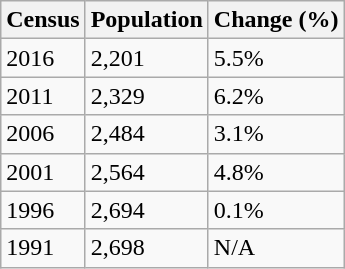<table class="wikitable">
<tr>
<th>Census</th>
<th>Population</th>
<th>Change (%)</th>
</tr>
<tr>
<td>2016</td>
<td>2,201</td>
<td>5.5%</td>
</tr>
<tr>
<td>2011</td>
<td>2,329</td>
<td>6.2%</td>
</tr>
<tr>
<td>2006</td>
<td>2,484</td>
<td>3.1%</td>
</tr>
<tr>
<td>2001</td>
<td>2,564</td>
<td>4.8%</td>
</tr>
<tr>
<td>1996</td>
<td>2,694</td>
<td>0.1%</td>
</tr>
<tr>
<td>1991</td>
<td>2,698</td>
<td>N/A</td>
</tr>
</table>
